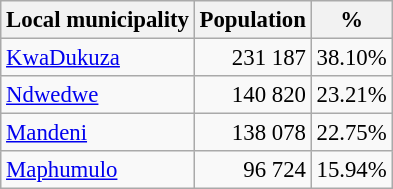<table class="wikitable" style="font-size: 95%; text-align: right">
<tr>
<th>Local municipality</th>
<th>Population</th>
<th>%</th>
</tr>
<tr>
<td align=left><a href='#'>KwaDukuza</a></td>
<td>231 187</td>
<td>38.10%</td>
</tr>
<tr>
<td align=left><a href='#'>Ndwedwe</a></td>
<td>140 820</td>
<td>23.21%</td>
</tr>
<tr>
<td align=left><a href='#'>Mandeni</a></td>
<td>138 078</td>
<td>22.75%</td>
</tr>
<tr>
<td align=left><a href='#'>Maphumulo</a></td>
<td>96 724</td>
<td>15.94%</td>
</tr>
</table>
